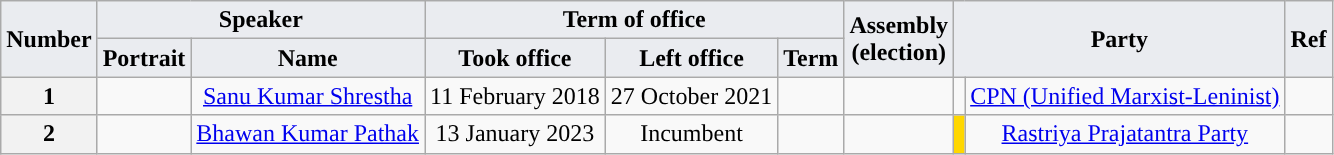<table class=wikitable style="text-align:center">
<tr>
<th colspan="1" rowspan="2" style="background-color:#EAECF0;">Number</th>
<th colspan="2" style="background-color:#EAECF0;">Speaker</th>
<th colspan="3" style="background-color:#EAECF0;">Term of office</th>
<th colspan="1" rowspan="2" style="background-color:#EAECF0;">Assembly<br>(election)</th>
<th colspan="2" rowspan="2" style="background-color:#EAECF0;">Party</th>
<th rowspan="2" style="background-color:#EAECF0;">Ref</th>
</tr>
<tr>
<th style="background-color:#EAECF0;">Portrait</th>
<th style="background-color:#EAECF0;">Name</th>
<th style="background-color:#EAECF0;">Took office</th>
<th style="background-color:#EAECF0;">Left office</th>
<th style="background-color:#EAECF0;">Term</th>
</tr>
<tr>
<th>1</th>
<td></td>
<td><a href='#'>Sanu Kumar Shrestha</a></td>
<td>11 February 2018</td>
<td>27 October 2021</td>
<td></td>
<td></td>
<td></td>
<td><a href='#'>CPN (Unified Marxist-Leninist)</a></td>
<td></td>
</tr>
<tr>
<th>2</th>
<td></td>
<td><a href='#'>Bhawan Kumar Pathak</a></td>
<td>13 January 2023</td>
<td>Incumbent</td>
<td></td>
<td></td>
<td bgcolor="gold"></td>
<td><a href='#'>Rastriya Prajatantra Party</a></td>
<td></td>
</tr>
</table>
